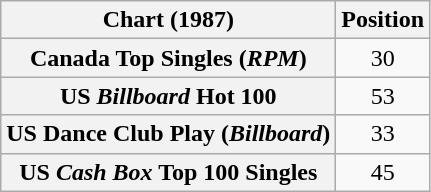<table class="wikitable sortable plainrowheaders" style="text-align:center">
<tr>
<th scope="col">Chart (1987)</th>
<th scope="col">Position</th>
</tr>
<tr>
<th scope="row">Canada Top Singles (<em>RPM</em>)</th>
<td>30</td>
</tr>
<tr>
<th scope="row">US <em>Billboard</em> Hot 100</th>
<td>53</td>
</tr>
<tr>
<th scope="row">US Dance Club Play (<em>Billboard</em>)</th>
<td>33</td>
</tr>
<tr>
<th scope="row">US <em>Cash Box</em> Top 100 Singles</th>
<td>45</td>
</tr>
</table>
